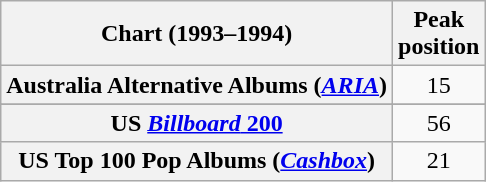<table class="wikitable sortable plainrowheaders" style="text-align:center">
<tr>
<th>Chart (1993–1994)</th>
<th>Peak<br>position</th>
</tr>
<tr>
<th scope="row">Australia Alternative Albums (<em><a href='#'>ARIA</a></em>)</th>
<td>15</td>
</tr>
<tr>
</tr>
<tr>
<th scope="row">US <a href='#'><em>Billboard</em> 200</a></th>
<td>56</td>
</tr>
<tr>
<th scope="row">US Top 100 Pop Albums (<em><a href='#'>Cashbox</a></em>)</th>
<td>21</td>
</tr>
</table>
